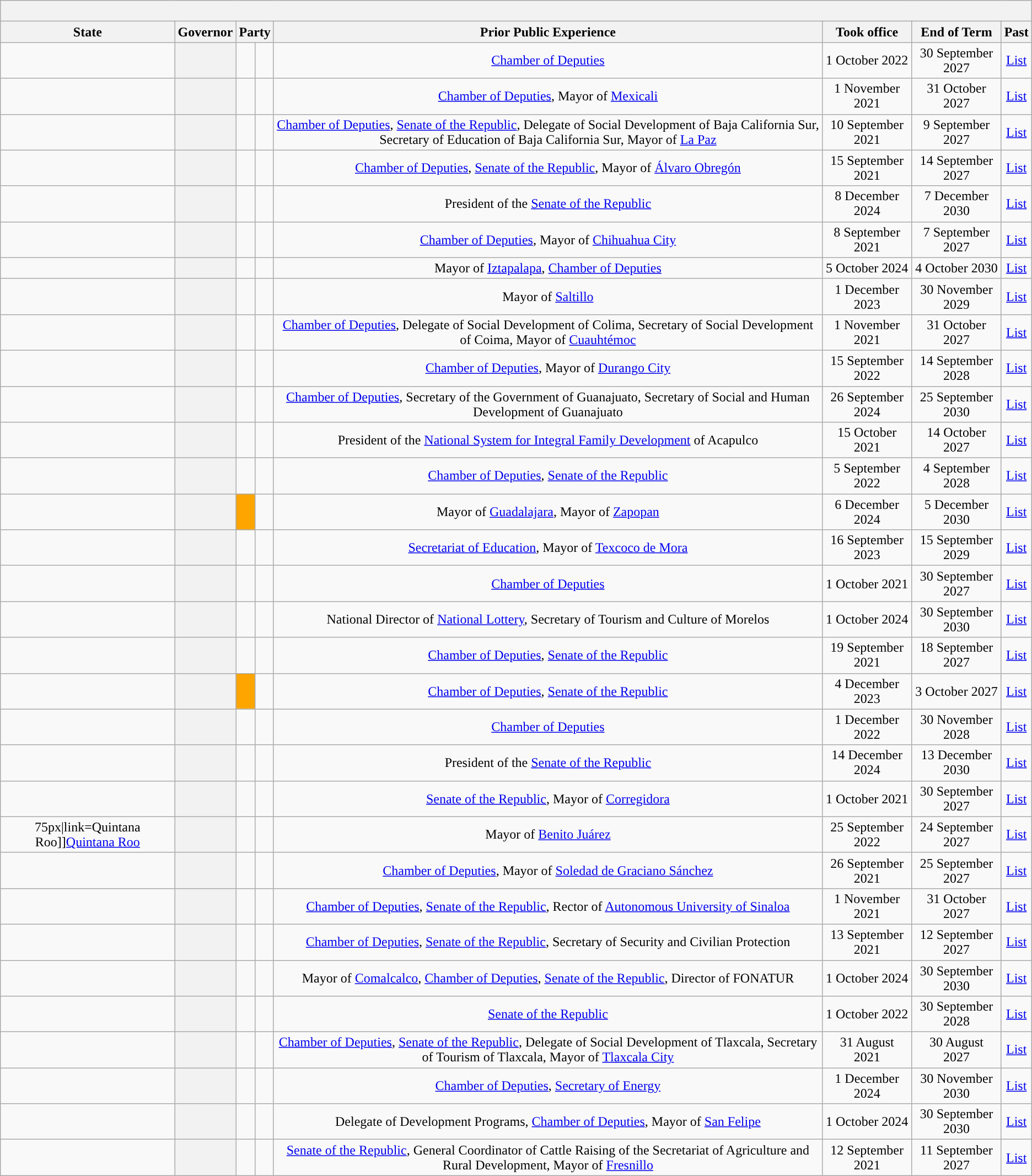<table class="sortable wikitable" style=text-align:center>
<tr>
<th colspan=11><br>  
 
 
  
 </th>
</tr>
<tr>
<th scope=col>State</th>
<th scope=col>Governor</th>
<th scope=col colspan=2>Party</th>
<th scope=col>Prior Public Experience</th>
<th scope=col>Took office</th>
<th scope=col>End of Term</th>
<th scope=col class=unsortable>Past</th>
</tr>
<tr>
<td></td>
<th scope=row></th>
<td style="background:"></td>
<td></td>
<td><a href='#'>Chamber of Deputies</a></td>
<td>1 October 2022</td>
<td>30 September 2027</td>
<td><a href='#'>List</a></td>
</tr>
<tr>
<td></td>
<th scope=row></th>
<td style=background:></td>
<td></td>
<td><a href='#'>Chamber of Deputies</a>, Mayor of <a href='#'>Mexicali</a></td>
<td>1 November 2021</td>
<td>31 October 2027</td>
<td><a href='#'>List</a></td>
</tr>
<tr>
<td></td>
<th scope=row></th>
<td style=background:></td>
<td></td>
<td><a href='#'>Chamber of Deputies</a>, <a href='#'>Senate of the Republic</a>, Delegate of Social Development of Baja California Sur, Secretary of Education of Baja California Sur, Mayor of <a href='#'>La Paz</a></td>
<td>10 September 2021</td>
<td>9 September 2027</td>
<td><a href='#'>List</a></td>
</tr>
<tr>
<td></td>
<th scope=row></th>
<td style=background:></td>
<td></td>
<td><a href='#'>Chamber of Deputies</a>, <a href='#'>Senate of the Republic</a>, Mayor of <a href='#'>Álvaro Obregón</a></td>
<td>15 September 2021</td>
<td>14 September 2027</td>
<td><a href='#'>List</a></td>
</tr>
<tr>
<td></td>
<th scope=row></th>
<td style=background:></td>
<td></td>
<td>President of the <a href='#'>Senate of the Republic</a></td>
<td>8 December 2024</td>
<td>7 December 2030</td>
<td><a href='#'>List</a></td>
</tr>
<tr>
<td></td>
<th scope=row></th>
<td style="background:"></td>
<td></td>
<td><a href='#'>Chamber of Deputies</a>, Mayor of <a href='#'>Chihuahua City</a></td>
<td>8 September 2021</td>
<td>7 September 2027</td>
<td><a href='#'>List</a></td>
</tr>
<tr>
<td></td>
<th scope=row></th>
<td style=background:></td>
<td></td>
<td>Mayor of <a href='#'>Iztapalapa</a>, <a href='#'>Chamber of Deputies</a></td>
<td>5 October 2024</td>
<td>4 October 2030</td>
<td><a href='#'>List</a></td>
</tr>
<tr>
<td></td>
<th scope=row></th>
<td style=background:></td>
<td></td>
<td>Mayor of <a href='#'>Saltillo</a></td>
<td>1 December 2023</td>
<td>30 November 2029</td>
<td><a href='#'>List</a></td>
</tr>
<tr>
<td></td>
<th scope=row></th>
<td style=background:></td>
<td></td>
<td><a href='#'>Chamber of Deputies</a>, Delegate of Social Development of Colima, Secretary of Social Development of Coima, Mayor of <a href='#'>Cuauhtémoc</a></td>
<td>1 November 2021</td>
<td>31 October 2027</td>
<td><a href='#'>List</a></td>
</tr>
<tr>
<td></td>
<th scope=row></th>
<td style="background:"></td>
<td></td>
<td><a href='#'>Chamber of Deputies</a>, Mayor of <a href='#'>Durango City</a></td>
<td>15 September 2022</td>
<td>14 September 2028</td>
<td><a href='#'>List</a></td>
</tr>
<tr>
<td></td>
<th scope=row></th>
<td style="background:"></td>
<td></td>
<td><a href='#'>Chamber of Deputies</a>, Secretary of the Government of Guanajuato, Secretary of Social and Human Development of Guanajuato</td>
<td>26 September 2024</td>
<td>25 September 2030</td>
<td><a href='#'>List</a></td>
</tr>
<tr>
<td></td>
<th scope=row></th>
<td style=background:></td>
<td></td>
<td>President of the <a href='#'>National System for Integral Family Development</a> of Acapulco</td>
<td>15 October 2021</td>
<td>14 October 2027</td>
<td><a href='#'>List</a></td>
</tr>
<tr>
<td></td>
<th scope=row></th>
<td style=background:></td>
<td></td>
<td><a href='#'>Chamber of Deputies</a>, <a href='#'>Senate of the Republic</a></td>
<td>5 September 2022</td>
<td>4 September 2028</td>
<td><a href='#'>List</a></td>
</tr>
<tr>
<td></td>
<th scope=row></th>
<td bgcolor=#FFA500></td>
<td></td>
<td>Mayor of <a href='#'>Guadalajara</a>, Mayor of <a href='#'>Zapopan</a></td>
<td>6 December 2024</td>
<td>5 December 2030</td>
<td><a href='#'>List</a></td>
</tr>
<tr>
<td></td>
<th scope=row></th>
<td style=background:></td>
<td></td>
<td><a href='#'>Secretariat of Education</a>, Mayor of <a href='#'>Texcoco de Mora</a></td>
<td>16 September 2023</td>
<td>15 September 2029</td>
<td><a href='#'>List</a></td>
</tr>
<tr>
<td></td>
<th scope=row></th>
<td style=background:></td>
<td></td>
<td><a href='#'>Chamber of Deputies</a></td>
<td>1 October 2021</td>
<td>30 September 2027</td>
<td><a href='#'>List</a></td>
</tr>
<tr>
<td></td>
<th scope=row></th>
<td style=background:></td>
<td></td>
<td>National Director of <a href='#'>National Lottery</a>, Secretary of Tourism and Culture of Morelos</td>
<td>1 October 2024</td>
<td>30 September 2030</td>
<td><a href='#'>List</a></td>
</tr>
<tr>
<td></td>
<th scope=row></th>
<td style=background:></td>
<td></td>
<td><a href='#'>Chamber of Deputies</a>, <a href='#'>Senate of the Republic</a></td>
<td>19 September 2021</td>
<td>18 September 2027</td>
<td><a href='#'>List</a></td>
</tr>
<tr>
<td></td>
<th scope=row></th>
<td bgcolor=#FFA500></td>
<td></td>
<td><a href='#'>Chamber of Deputies</a>, <a href='#'>Senate of the Republic</a></td>
<td>4 December  2023</td>
<td>3 October 2027</td>
<td><a href='#'>List</a></td>
</tr>
<tr>
<td></td>
<th scope=row></th>
<td style=background:></td>
<td></td>
<td><a href='#'>Chamber of Deputies</a></td>
<td>1 December 2022</td>
<td>30 November 2028</td>
<td><a href='#'>List</a></td>
</tr>
<tr>
<td></td>
<th scope=row></th>
<td style=background:></td>
<td></td>
<td>President of the <a href='#'>Senate of the Republic</a></td>
<td>14 December 2024</td>
<td>13 December 2030</td>
<td><a href='#'>List</a></td>
</tr>
<tr>
<td></td>
<th scope=row></th>
<td style=background:></td>
<td></td>
<td><a href='#'>Senate of the Republic</a>, Mayor of <a href='#'>Corregidora</a></td>
<td>1 October 2021</td>
<td>30 September 2027</td>
<td><a href='#'>List</a></td>
</tr>
<tr>
<td [[File:>75px|link=Quintana Roo]]<a href='#'>Quintana Roo</a></td>
<th scope=row></th>
<td style=background:></td>
<td></td>
<td>Mayor of <a href='#'>Benito Juárez</a></td>
<td>25 September 2022</td>
<td>24 September 2027</td>
<td><a href='#'>List</a></td>
</tr>
<tr>
<td></td>
<th scope=row></th>
<td style=background:></td>
<td></td>
<td><a href='#'>Chamber of Deputies</a>, Mayor of <a href='#'>Soledad de Graciano Sánchez</a></td>
<td>26 September 2021</td>
<td>25 September 2027</td>
<td><a href='#'>List</a></td>
</tr>
<tr>
<td></td>
<th scope=row></th>
<td style=background:></td>
<td></td>
<td><a href='#'>Chamber of Deputies</a>, <a href='#'>Senate of the Republic</a>, Rector of <a href='#'>Autonomous University of Sinaloa</a></td>
<td>1 November 2021</td>
<td>31 October 2027</td>
<td><a href='#'>List</a></td>
</tr>
<tr>
<td></td>
<th scope=row></th>
<td style=background:></td>
<td></td>
<td><a href='#'>Chamber of Deputies</a>, <a href='#'>Senate of the Republic</a>, Secretary of Security and Civilian Protection</td>
<td>13 September 2021</td>
<td>12 September 2027</td>
<td><a href='#'>List</a></td>
</tr>
<tr>
<td></td>
<th scope=row></th>
<td style=background:></td>
<td></td>
<td>Mayor of <a href='#'>Comalcalco</a>, <a href='#'>Chamber of Deputies</a>, <a href='#'>Senate of the Republic</a>, Director of FONATUR</td>
<td>1 October 2024</td>
<td>30 September 2030</td>
<td><a href='#'>List</a></td>
</tr>
<tr>
<td></td>
<th scope=row></th>
<td style="background:"></td>
<td></td>
<td><a href='#'>Senate of the Republic</a></td>
<td>1 October 2022</td>
<td>30 September 2028</td>
<td><a href='#'>List</a></td>
</tr>
<tr>
<td></td>
<th scope=row></th>
<td style=background:></td>
<td></td>
<td><a href='#'>Chamber of Deputies</a>, <a href='#'>Senate of the Republic</a>, Delegate of Social Development of Tlaxcala, Secretary of Tourism of Tlaxcala, Mayor of <a href='#'>Tlaxcala City</a></td>
<td>31 August 2021</td>
<td>30 August 2027</td>
<td><a href='#'>List</a></td>
</tr>
<tr>
<td></td>
<th scope=row></th>
<td style=background:></td>
<td></td>
<td><a href='#'>Chamber of Deputies</a>, <a href='#'>Secretary of Energy</a></td>
<td>1 December 2024</td>
<td>30 November 2030</td>
<td><a href='#'>List</a></td>
</tr>
<tr>
<td></td>
<th scope=row></th>
<td style=background:></td>
<td></td>
<td>Delegate of Development Programs, <a href='#'>Chamber of Deputies</a>, Mayor of <a href='#'>San Felipe</a></td>
<td>1 October 2024</td>
<td>30 September 2030</td>
<td><a href='#'>List</a></td>
</tr>
<tr>
<td></td>
<th scope=row></th>
<td style=background:></td>
<td></td>
<td><a href='#'>Senate of the Republic</a>, General Coordinator of Cattle Raising of the Secretariat of Agriculture and Rural Development, Mayor of <a href='#'>Fresnillo</a></td>
<td>12 September 2021</td>
<td>11 September 2027</td>
<td><a href='#'>List</a></td>
</tr>
</table>
